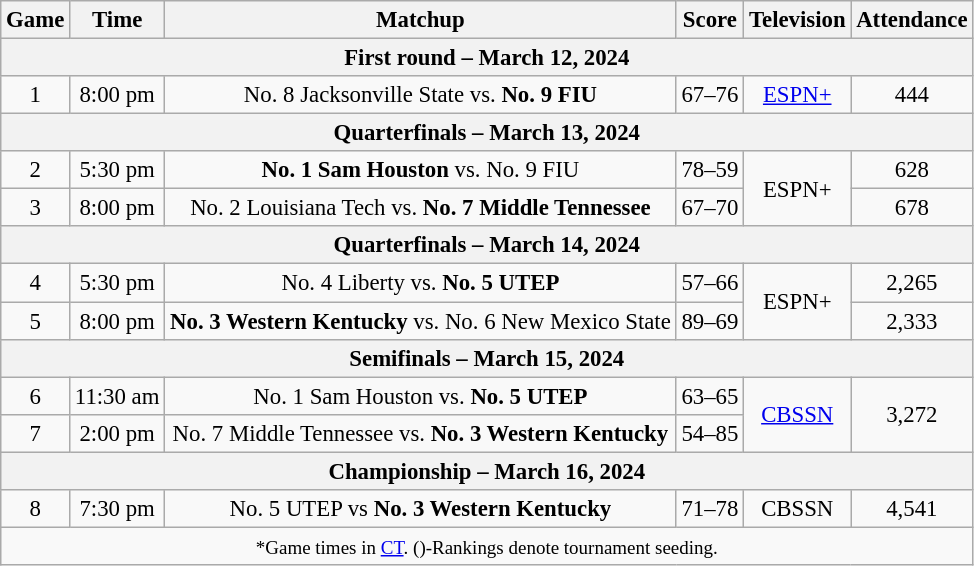<table class="wikitable" style="font-size: 95%;text-align:center">
<tr>
<th>Game</th>
<th>Time</th>
<th>Matchup</th>
<th>Score</th>
<th>Television</th>
<th>Attendance</th>
</tr>
<tr>
<th colspan="6">First round – March 12, 2024</th>
</tr>
<tr>
<td>1</td>
<td>8:00 pm</td>
<td>No. 8 Jacksonville State vs. <strong>No. 9 FIU</strong></td>
<td>67–76</td>
<td><a href='#'>ESPN+</a></td>
<td>444</td>
</tr>
<tr>
<th colspan="6">Quarterfinals – March 13, 2024</th>
</tr>
<tr>
<td>2</td>
<td>5:30 pm</td>
<td><strong>No. 1 Sam Houston</strong> vs. No. 9 FIU</td>
<td>78–59</td>
<td rowspan=2>ESPN+</td>
<td>628</td>
</tr>
<tr>
<td>3</td>
<td>8:00 pm</td>
<td>No. 2 Louisiana Tech vs. <strong>No. 7 Middle Tennessee</strong></td>
<td>67–70</td>
<td>678</td>
</tr>
<tr>
<th colspan="6">Quarterfinals – March 14, 2024</th>
</tr>
<tr>
<td>4</td>
<td>5:30 pm</td>
<td>No. 4 Liberty vs. <strong>No. 5 UTEP</strong></td>
<td>57–66</td>
<td rowspan=2>ESPN+</td>
<td>2,265</td>
</tr>
<tr>
<td>5</td>
<td>8:00 pm</td>
<td><strong>No. 3 Western Kentucky</strong> vs. No. 6 New Mexico State</td>
<td>89–69</td>
<td>2,333</td>
</tr>
<tr>
<th colspan="6">Semifinals – March 15, 2024</th>
</tr>
<tr>
<td>6</td>
<td>11:30 am</td>
<td>No. 1 Sam Houston vs. <strong>No. 5 UTEP</strong></td>
<td>63–65</td>
<td rowspan=2><a href='#'>CBSSN</a></td>
<td rowspan=2>3,272</td>
</tr>
<tr>
<td>7</td>
<td>2:00 pm</td>
<td>No. 7 Middle Tennessee vs. <strong>No. 3 Western Kentucky</strong></td>
<td>54–85</td>
</tr>
<tr>
<th colspan="6">Championship – March 16, 2024</th>
</tr>
<tr>
<td>8</td>
<td>7:30 pm</td>
<td>No. 5 UTEP vs <strong>No. 3 Western Kentucky</strong></td>
<td>71–78</td>
<td>CBSSN</td>
<td>4,541</td>
</tr>
<tr>
<td colspan="7"><small>*Game times in <a href='#'>CT</a>. ()-Rankings denote tournament seeding.</small></td>
</tr>
</table>
